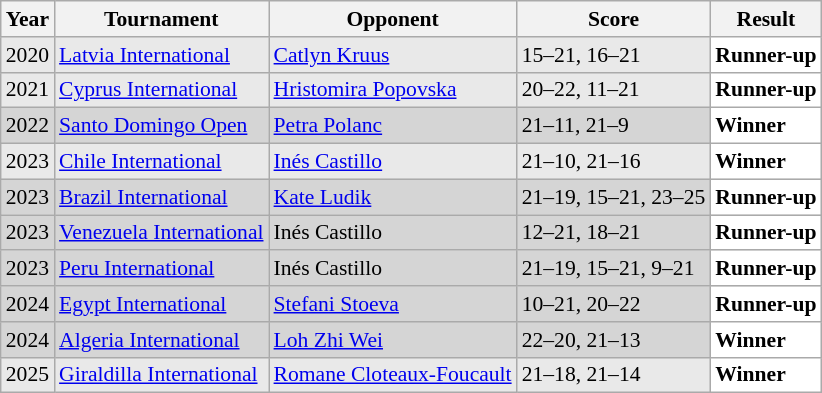<table class="sortable wikitable" style="font-size: 90%;">
<tr>
<th>Year</th>
<th>Tournament</th>
<th>Opponent</th>
<th>Score</th>
<th>Result</th>
</tr>
<tr style="background:#E9E9E9">
<td align="center">2020</td>
<td align="left"><a href='#'>Latvia International</a></td>
<td align="left"> <a href='#'>Catlyn Kruus</a></td>
<td align="left">15–21, 16–21</td>
<td style="text-align:left; background:white"> <strong>Runner-up</strong></td>
</tr>
<tr style="background:#E9E9E9">
<td align="center">2021</td>
<td align="left"><a href='#'>Cyprus International</a></td>
<td align="left"> <a href='#'>Hristomira Popovska</a></td>
<td align="left">20–22, 11–21</td>
<td style="text-align:left; background:white"> <strong>Runner-up</strong></td>
</tr>
<tr style="background:#D5D5D5">
<td align="center">2022</td>
<td align="left"><a href='#'>Santo Domingo Open</a></td>
<td align="left"> <a href='#'>Petra Polanc</a></td>
<td align="left">21–11, 21–9</td>
<td style="text-align:left; background:white"> <strong>Winner</strong></td>
</tr>
<tr style="background:#E9E9E9">
<td align="center">2023</td>
<td align="left"><a href='#'>Chile International</a></td>
<td align="left"> <a href='#'>Inés Castillo</a></td>
<td align="left">21–10, 21–16</td>
<td style="text-align:left; background:white"> <strong>Winner</strong></td>
</tr>
<tr style="background:#D5D5D5">
<td align="center">2023</td>
<td align="left"><a href='#'>Brazil International</a></td>
<td align="left"> <a href='#'>Kate Ludik</a></td>
<td align="left">21–19, 15–21, 23–25</td>
<td style="text-align:left; background:white"> <strong>Runner-up</strong></td>
</tr>
<tr style="background:#D5D5D5">
<td align="center">2023</td>
<td align="left"><a href='#'>Venezuela International</a></td>
<td align="left"> Inés Castillo</td>
<td align="left">12–21, 18–21</td>
<td style="text-align:left; background:white"> <strong>Runner-up</strong></td>
</tr>
<tr style="background:#D5D5D5">
<td align="center">2023</td>
<td align="left"><a href='#'>Peru International</a></td>
<td align="left"> Inés Castillo</td>
<td align="left">21–19, 15–21, 9–21</td>
<td style="text-align:left; background:white"> <strong>Runner-up</strong></td>
</tr>
<tr style="background:#D5D5D5">
<td align="center">2024</td>
<td align="left"><a href='#'>Egypt International</a></td>
<td align="left"> <a href='#'>Stefani Stoeva</a></td>
<td align="left">10–21, 20–22</td>
<td style="text-align:left; background:white"> <strong>Runner-up</strong></td>
</tr>
<tr style="background:#D5D5D5">
<td align="center">2024</td>
<td align="left"><a href='#'>Algeria International</a></td>
<td align="left"> <a href='#'>Loh Zhi Wei</a></td>
<td align="left">22–20, 21–13</td>
<td style="text-align:left; background:white"> <strong>Winner</strong></td>
</tr>
<tr style="background:#E9E9E9">
<td align="center">2025</td>
<td align="left"><a href='#'>Giraldilla International</a></td>
<td align="left"> <a href='#'>Romane Cloteaux-Foucault</a></td>
<td align="left">21–18, 21–14</td>
<td style="text-align:left; background:white"> <strong>Winner</strong></td>
</tr>
</table>
